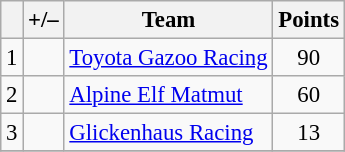<table class="wikitable" style="font-size: 95%;">
<tr>
<th scope="col"></th>
<th scope="col">+/–</th>
<th scope="col">Team</th>
<th scope="col">Points</th>
</tr>
<tr>
<td align="center">1</td>
<td align="left"></td>
<td> <a href='#'>Toyota Gazoo Racing</a></td>
<td align="center">90</td>
</tr>
<tr>
<td align="center">2</td>
<td align="left"></td>
<td> <a href='#'>Alpine Elf Matmut</a></td>
<td align="center">60</td>
</tr>
<tr>
<td align="center">3</td>
<td align="left"></td>
<td> <a href='#'>Glickenhaus Racing</a></td>
<td align="center">13</td>
</tr>
<tr>
</tr>
</table>
